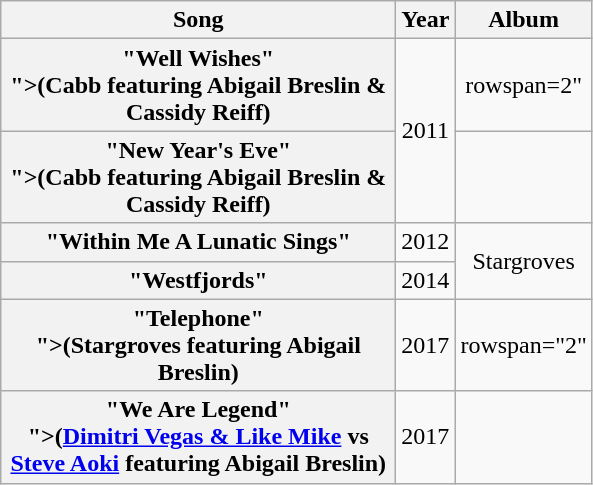<table class="wikitable plainrowheaders" style="text-align:center;" border="1">
<tr>
<th scope="col" style="width:16em;">Song</th>
<th scope="col">Year</th>
<th scope="col">Album</th>
</tr>
<tr>
<th scope="row">"Well Wishes"<br><span>">(Cabb featuring Abigail Breslin & Cassidy Reiff)</span></th>
<td rowspan="2">2011</td>
<td>rowspan=2" </td>
</tr>
<tr>
<th scope="row">"New Year's Eve"<br><span>">(Cabb featuring Abigail Breslin & Cassidy Reiff)</span></th>
</tr>
<tr>
<th scope="row">"Within Me A Lunatic Sings"</th>
<td>2012</td>
<td rowspan="2">Stargroves</td>
</tr>
<tr>
<th scope="row">"Westfjords"</th>
<td>2014</td>
</tr>
<tr>
<th scope="row">"Telephone"<br><span>">(Stargroves  featuring Abigail Breslin)</span></th>
<td>2017</td>
<td>rowspan="2" </td>
</tr>
<tr>
<th scope="row">"We Are Legend"<br><span>">(<a href='#'>Dimitri Vegas & Like Mike</a> vs <a href='#'>Steve Aoki</a> featuring Abigail Breslin) </span></th>
<td>2017</td>
</tr>
</table>
